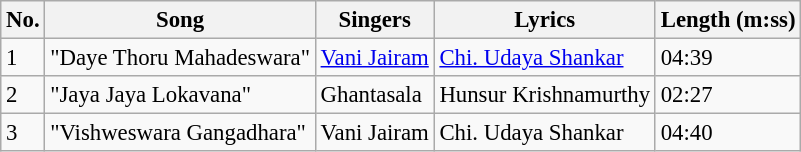<table class="wikitable" style="font-size:95%;">
<tr>
<th>No.</th>
<th>Song</th>
<th>Singers</th>
<th>Lyrics</th>
<th>Length (m:ss)</th>
</tr>
<tr>
<td>1</td>
<td>"Daye Thoru Mahadeswara"</td>
<td><a href='#'>Vani Jairam</a></td>
<td><a href='#'>Chi. Udaya Shankar</a></td>
<td>04:39</td>
</tr>
<tr>
<td>2</td>
<td>"Jaya Jaya Lokavana"</td>
<td>Ghantasala</td>
<td>Hunsur Krishnamurthy</td>
<td>02:27</td>
</tr>
<tr>
<td>3</td>
<td>"Vishweswara Gangadhara"</td>
<td>Vani Jairam</td>
<td>Chi. Udaya Shankar</td>
<td>04:40</td>
</tr>
</table>
